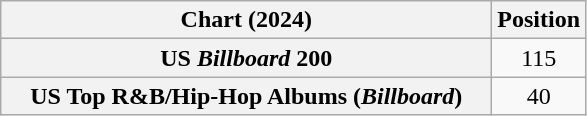<table class="wikitable sortable plainrowheaders">
<tr>
<th scope="col" style="width:20em;">Chart (2024)</th>
<th scope="col">Position</th>
</tr>
<tr>
<th scope="row">US <em>Billboard</em> 200</th>
<td align="center">115</td>
</tr>
<tr>
<th scope="row">US Top R&B/Hip-Hop Albums (<em>Billboard</em>)</th>
<td align="center">40</td>
</tr>
</table>
